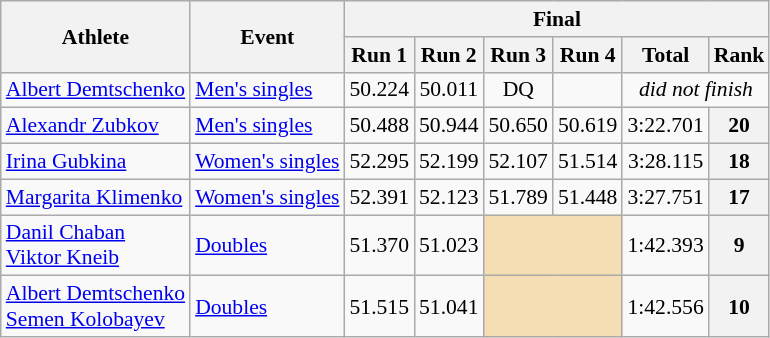<table class="wikitable" style="font-size:90%">
<tr>
<th rowspan="2">Athlete</th>
<th rowspan="2">Event</th>
<th colspan="6">Final</th>
</tr>
<tr>
<th>Run 1</th>
<th>Run 2</th>
<th>Run 3</th>
<th>Run 4</th>
<th>Total</th>
<th>Rank</th>
</tr>
<tr>
<td><a href='#'>Albert Demtschenko</a></td>
<td><a href='#'>Men's singles</a></td>
<td align="center">50.224</td>
<td align="center">50.011</td>
<td align="center">DQ</td>
<td align="center"></td>
<td align="center" colspan=2><em>did not finish</em></td>
</tr>
<tr>
<td><a href='#'>Alexandr Zubkov</a></td>
<td><a href='#'>Men's singles</a></td>
<td align="center">50.488</td>
<td align="center">50.944</td>
<td align="center">50.650</td>
<td align="center">50.619</td>
<td align="center">3:22.701</td>
<th align="center">20</th>
</tr>
<tr>
<td><a href='#'>Irina Gubkina</a></td>
<td><a href='#'>Women's singles</a></td>
<td align="center">52.295</td>
<td align="center">52.199</td>
<td align="center">52.107</td>
<td align="center">51.514</td>
<td align="center">3:28.115</td>
<th align="center">18</th>
</tr>
<tr>
<td><a href='#'>Margarita Klimenko</a></td>
<td><a href='#'>Women's singles</a></td>
<td align="center">52.391</td>
<td align="center">52.123</td>
<td align="center">51.789</td>
<td align="center">51.448</td>
<td align="center">3:27.751</td>
<th align="center">17</th>
</tr>
<tr>
<td><a href='#'>Danil Chaban</a><br><a href='#'>Viktor Kneib</a></td>
<td><a href='#'>Doubles</a></td>
<td align="center">51.370</td>
<td align="center">51.023</td>
<td align="center" colspan=2 bgcolor="wheat"></td>
<td align="center">1:42.393</td>
<th align="center">9</th>
</tr>
<tr>
<td><a href='#'>Albert Demtschenko</a><br><a href='#'>Semen Kolobayev</a></td>
<td><a href='#'>Doubles</a></td>
<td align="center">51.515</td>
<td align="center">51.041</td>
<td align="center" colspan=2 bgcolor="wheat"></td>
<td align="center">1:42.556</td>
<th align="center">10</th>
</tr>
</table>
